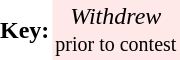<table border="0" cellspacing="0" cellpadding="2">
<tr>
<td><strong>Key:</strong></td>
<td align="center" bgcolor=#FFE8E8><em>Withdrew</em><br><small>prior to contest</small></td>
</tr>
</table>
